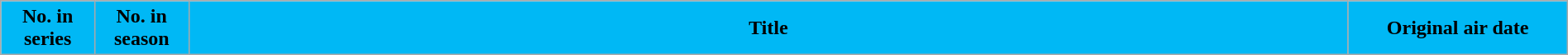<table class="wikitable plainrowheaders" style="width:100%;">
<tr>
<th scope="col" style="background-color:#00b8f5; color:#000; width:6%;">No. in<br>series</th>
<th scope="col" style="background-color:#00b8f5; color:#000; width:6%;">No. in<br>season</th>
<th scope="col" style="background-color:#00b8f5; color:#000; width:74%;">Title</th>
<th scope="col" style="background-color:#00b8f5; color:#000; width:15%;">Original air date<br>








</th>
</tr>
</table>
